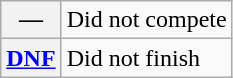<table class="wikitable">
<tr>
<th scope="row">—</th>
<td>Did not compete</td>
</tr>
<tr>
<th scope="row"><a href='#'>DNF</a></th>
<td>Did not finish</td>
</tr>
</table>
